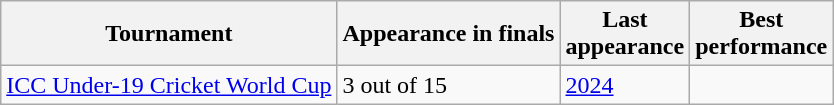<table class="wikitable sortable" style="text-align:left;">
<tr>
<th>Tournament</th>
<th data-sort-type="number">Appearance in finals</th>
<th>Last<br>appearance</th>
<th>Best<br>performance</th>
</tr>
<tr>
<td><a href='#'>ICC Under-19 Cricket World Cup</a></td>
<td>3 out of 15</td>
<td><a href='#'>2024</a></td>
<td></td>
</tr>
</table>
